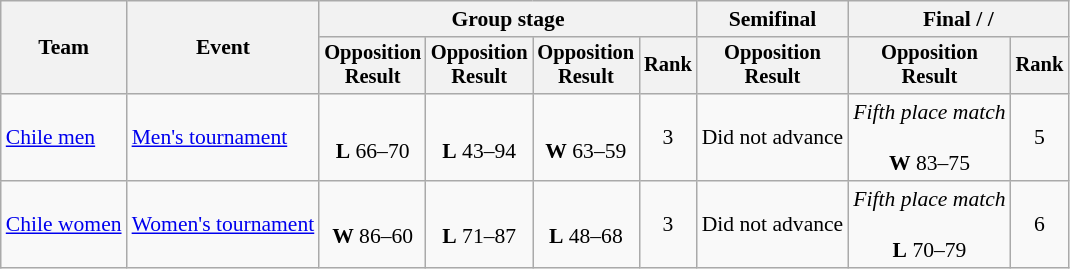<table class=wikitable style=font-size:90%;text-align:center>
<tr>
<th rowspan=2>Team</th>
<th rowspan=2>Event</th>
<th colspan=4>Group stage</th>
<th>Semifinal</th>
<th colspan=2>Final /  / </th>
</tr>
<tr style=font-size:95%>
<th>Opposition<br>Result</th>
<th>Opposition<br>Result</th>
<th>Opposition<br>Result</th>
<th>Rank</th>
<th>Opposition<br>Result</th>
<th>Opposition<br>Result</th>
<th>Rank</th>
</tr>
<tr>
<td style="text-align:left"><a href='#'>Chile men</a></td>
<td style="text-align:left"><a href='#'>Men's tournament</a></td>
<td><br><strong>L</strong> 66–70</td>
<td><br><strong>L</strong> 43–94</td>
<td><br><strong>W</strong> 63–59</td>
<td>3</td>
<td>Did not advance</td>
<td><em>Fifth place match</em><br><br><strong>W</strong> 83–75</td>
<td>5</td>
</tr>
<tr>
<td style="text-align:left"><a href='#'>Chile women</a></td>
<td style="text-align:left"><a href='#'>Women's tournament</a></td>
<td><br><strong>W</strong> 86–60</td>
<td><br><strong>L</strong> 71–87</td>
<td><br><strong>L</strong> 48–68</td>
<td>3</td>
<td>Did not advance</td>
<td><em>Fifth place match</em><br><br><strong>L</strong> 70–79</td>
<td>6</td>
</tr>
</table>
